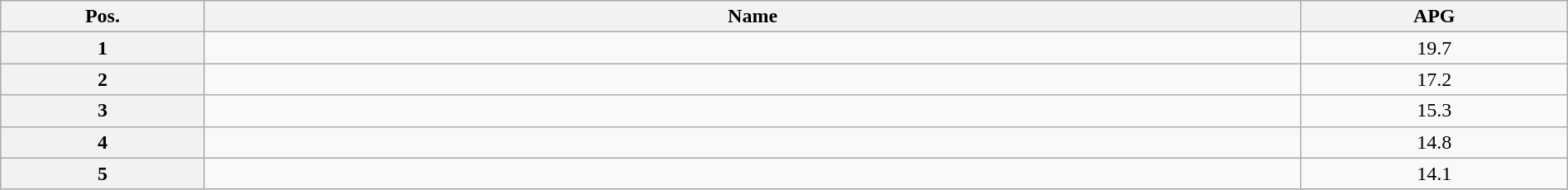<table class=wikitable width=100% style="text-align:center;">
<tr>
<th width="13%">Pos.</th>
<th width="70%">Name</th>
<th width="17%">APG</th>
</tr>
<tr>
<th>1</th>
<td align=left></td>
<td>19.7</td>
</tr>
<tr>
<th>2</th>
<td align=left></td>
<td>17.2</td>
</tr>
<tr>
<th>3</th>
<td align=left></td>
<td>15.3</td>
</tr>
<tr>
<th>4</th>
<td align=left></td>
<td>14.8</td>
</tr>
<tr>
<th>5</th>
<td align=left></td>
<td>14.1</td>
</tr>
</table>
